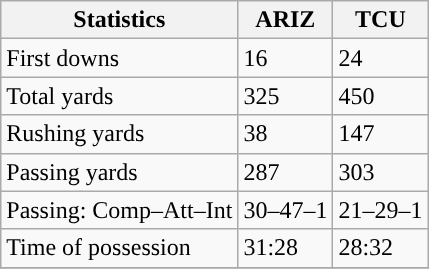<table class="wikitable" style="float: left;">
<tr>
<th>Statistics</th>
<th>ARIZ</th>
<th>TCU</th>
</tr>
<tr>
<td>First downs</td>
<td>16</td>
<td>24</td>
</tr>
<tr>
<td>Total yards</td>
<td>325</td>
<td>450</td>
</tr>
<tr>
<td>Rushing yards</td>
<td>38</td>
<td>147</td>
</tr>
<tr>
<td>Passing yards</td>
<td>287</td>
<td>303</td>
</tr>
<tr>
<td>Passing: Comp–Att–Int</td>
<td>30–47–1</td>
<td>21–29–1</td>
</tr>
<tr>
<td>Time of possession</td>
<td>31:28</td>
<td>28:32</td>
</tr>
<tr>
</tr>
</table>
